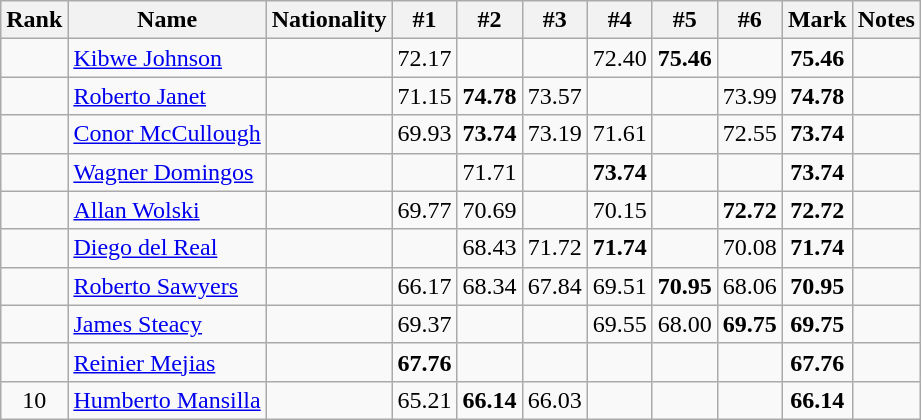<table class="wikitable sortable" style="text-align:center">
<tr>
<th>Rank</th>
<th>Name</th>
<th>Nationality</th>
<th>#1</th>
<th>#2</th>
<th>#3</th>
<th>#4</th>
<th>#5</th>
<th>#6</th>
<th>Mark</th>
<th>Notes</th>
</tr>
<tr>
<td></td>
<td align=left><a href='#'>Kibwe Johnson</a></td>
<td align=left></td>
<td>72.17</td>
<td></td>
<td></td>
<td>72.40</td>
<td><strong>75.46</strong></td>
<td></td>
<td><strong>75.46</strong></td>
<td></td>
</tr>
<tr>
<td></td>
<td align=left><a href='#'>Roberto Janet</a></td>
<td align=left></td>
<td>71.15</td>
<td><strong>74.78</strong></td>
<td>73.57</td>
<td></td>
<td></td>
<td>73.99</td>
<td><strong>74.78</strong></td>
<td></td>
</tr>
<tr>
<td></td>
<td align=left><a href='#'>Conor McCullough</a></td>
<td align=left></td>
<td>69.93</td>
<td><strong>73.74</strong></td>
<td>73.19</td>
<td>71.61</td>
<td></td>
<td>72.55</td>
<td><strong>73.74</strong></td>
<td></td>
</tr>
<tr>
<td></td>
<td align=left><a href='#'>Wagner Domingos</a></td>
<td align=left></td>
<td></td>
<td>71.71</td>
<td></td>
<td><strong>73.74</strong></td>
<td></td>
<td></td>
<td><strong>73.74</strong></td>
<td></td>
</tr>
<tr>
<td></td>
<td align=left><a href='#'>Allan Wolski</a></td>
<td align=left></td>
<td>69.77</td>
<td>70.69</td>
<td></td>
<td>70.15</td>
<td></td>
<td><strong>72.72</strong></td>
<td><strong>72.72</strong></td>
<td></td>
</tr>
<tr>
<td></td>
<td align=left><a href='#'>Diego del Real</a></td>
<td align=left></td>
<td></td>
<td>68.43</td>
<td>71.72</td>
<td><strong>71.74</strong></td>
<td></td>
<td>70.08</td>
<td><strong>71.74</strong></td>
<td></td>
</tr>
<tr>
<td></td>
<td align=left><a href='#'>Roberto Sawyers</a></td>
<td align=left></td>
<td>66.17</td>
<td>68.34</td>
<td>67.84</td>
<td>69.51</td>
<td><strong>70.95</strong></td>
<td>68.06</td>
<td><strong>70.95</strong></td>
<td></td>
</tr>
<tr>
<td></td>
<td align=left><a href='#'>James Steacy</a></td>
<td align=left></td>
<td>69.37</td>
<td></td>
<td></td>
<td>69.55</td>
<td>68.00</td>
<td><strong>69.75</strong></td>
<td><strong>69.75</strong></td>
<td></td>
</tr>
<tr>
<td></td>
<td align=left><a href='#'>Reinier Mejias</a></td>
<td align=left></td>
<td><strong>67.76</strong></td>
<td></td>
<td></td>
<td></td>
<td></td>
<td></td>
<td><strong>67.76</strong></td>
<td></td>
</tr>
<tr>
<td>10</td>
<td align=left><a href='#'>Humberto Mansilla</a></td>
<td align=left></td>
<td>65.21</td>
<td><strong>66.14</strong></td>
<td>66.03</td>
<td></td>
<td></td>
<td></td>
<td><strong>66.14</strong></td>
<td></td>
</tr>
</table>
